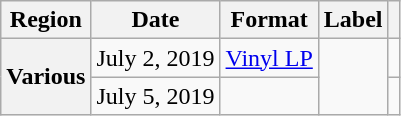<table class="wikitable plainrowheaders">
<tr>
<th scope="col">Region</th>
<th scope="col">Date</th>
<th scope="col">Format</th>
<th scope="col">Label</th>
<th scope="col"></th>
</tr>
<tr>
<th scope="row" rowspan="3">Various</th>
<td>July 2, 2019</td>
<td><a href='#'>Vinyl LP</a></td>
<td rowspan="3"></td>
<td align="center"></td>
</tr>
<tr>
<td>July 5, 2019</td>
<td></td>
<td align="center"></td>
</tr>
</table>
